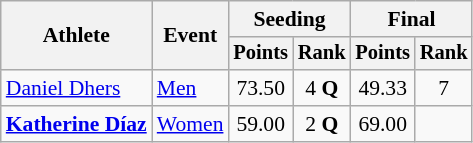<table class=wikitable style=font-size:90%;text-align:center>
<tr>
<th rowspan=2>Athlete</th>
<th rowspan=2>Event</th>
<th colspan=2>Seeding</th>
<th colspan=2>Final</th>
</tr>
<tr style=font-size:95%>
<th>Points</th>
<th>Rank</th>
<th>Points</th>
<th>Rank</th>
</tr>
<tr>
<td align=left><a href='#'>Daniel Dhers</a></td>
<td align=left><a href='#'>Men</a></td>
<td>73.50</td>
<td>4 <strong>Q</strong></td>
<td>49.33</td>
<td>7</td>
</tr>
<tr>
<td align=left><strong><a href='#'>Katherine Díaz</a></strong></td>
<td align=left><a href='#'>Women</a></td>
<td>59.00</td>
<td>2 <strong>Q</strong></td>
<td>69.00</td>
<td></td>
</tr>
</table>
